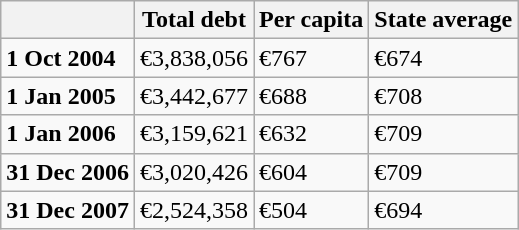<table class="wikitable">
<tr>
<th></th>
<th>Total debt</th>
<th>Per capita</th>
<th>State average</th>
</tr>
<tr>
<td><strong>1 Oct 2004</strong></td>
<td>€3,838,056</td>
<td>€767</td>
<td>€674</td>
</tr>
<tr>
<td><strong>1 Jan 2005</strong></td>
<td>€3,442,677</td>
<td>€688</td>
<td>€708</td>
</tr>
<tr>
<td><strong>1 Jan 2006</strong></td>
<td>€3,159,621</td>
<td>€632</td>
<td>€709</td>
</tr>
<tr>
<td><strong>31 Dec 2006</strong></td>
<td>€3,020,426</td>
<td>€604</td>
<td>€709</td>
</tr>
<tr>
<td><strong>31 Dec 2007</strong></td>
<td>€2,524,358</td>
<td>€504</td>
<td>€694</td>
</tr>
</table>
